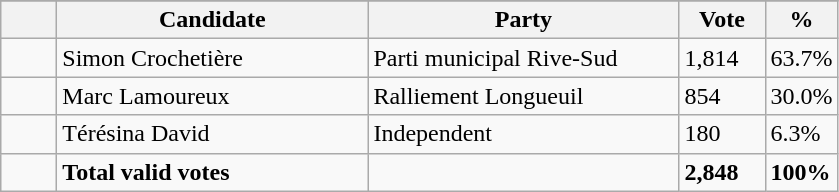<table class="wikitable">
<tr>
</tr>
<tr>
<th bgcolor="#DDDDFF" width="30px"></th>
<th bgcolor="#DDDDFF" width="200px">Candidate</th>
<th bgcolor="#DDDDFF" width="200px">Party</th>
<th bgcolor="#DDDDFF" width="50px">Vote</th>
<th bgcolor="#DDDDFF" width="30px">%</th>
</tr>
<tr>
<td> </td>
<td>Simon Crochetière</td>
<td>Parti municipal Rive-Sud</td>
<td>1,814</td>
<td>63.7%</td>
</tr>
<tr>
<td> </td>
<td>Marc Lamoureux</td>
<td>Ralliement Longueuil</td>
<td>854</td>
<td>30.0%</td>
</tr>
<tr>
<td> </td>
<td>Térésina David</td>
<td>Independent</td>
<td>180</td>
<td>6.3%</td>
</tr>
<tr>
<td> </td>
<td><strong>Total valid votes</strong></td>
<td></td>
<td><strong>2,848</strong></td>
<td><strong>100%</strong></td>
</tr>
</table>
